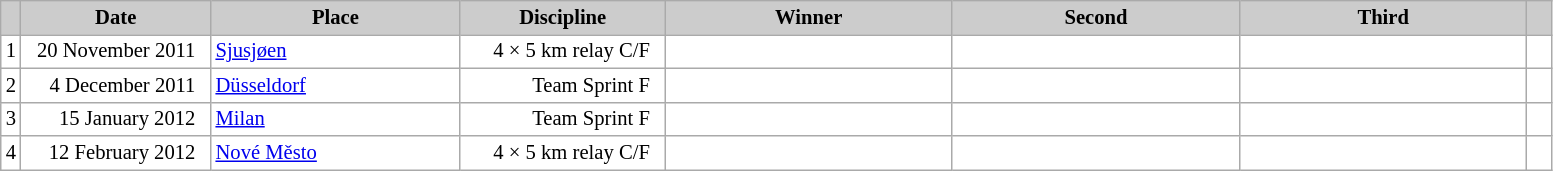<table class="wikitable plainrowheaders" style="background:#fff; font-size:86%; line-height:16px; border:grey solid 1px; border-collapse:collapse;">
<tr style="background:#ccc; text-align:center;">
<th scope="col" style="background:#ccc; width=20 px;"></th>
<th scope="col" style="background:#ccc; width:120px;">Date</th>
<th scope="col" style="background:#ccc; width:160px;">Place</th>
<th scope="col" style="background:#ccc; width:130px;">Discipline</th>
<th scope="col" style="background:#ccc; width:185px;">Winner</th>
<th scope="col" style="background:#ccc; width:185px;">Second</th>
<th scope="col" style="background:#ccc; width:185px;">Third</th>
<th scope="col" style="background:#ccc; width:10px;"></th>
</tr>
<tr>
<td align=center>1</td>
<td align=right>20 November 2011  </td>
<td> <a href='#'>Sjusjøen</a></td>
<td align=right>4 × 5 km relay C/F  </td>
<td></td>
<td></td>
<td></td>
<td></td>
</tr>
<tr>
<td align=center>2</td>
<td align=right>4 December 2011  </td>
<td> <a href='#'>Düsseldorf</a></td>
<td align=right>Team Sprint F  </td>
<td></td>
<td></td>
<td></td>
<td></td>
</tr>
<tr>
<td align=center>3</td>
<td align=right>15 January 2012  </td>
<td> <a href='#'>Milan</a></td>
<td align=right>Team Sprint F  </td>
<td></td>
<td></td>
<td></td>
<td></td>
</tr>
<tr>
<td align=center>4</td>
<td align=right>12 February 2012  </td>
<td> <a href='#'>Nové Město</a></td>
<td align=right>4 × 5 km relay C/F  </td>
<td></td>
<td></td>
<td></td>
<td></td>
</tr>
</table>
